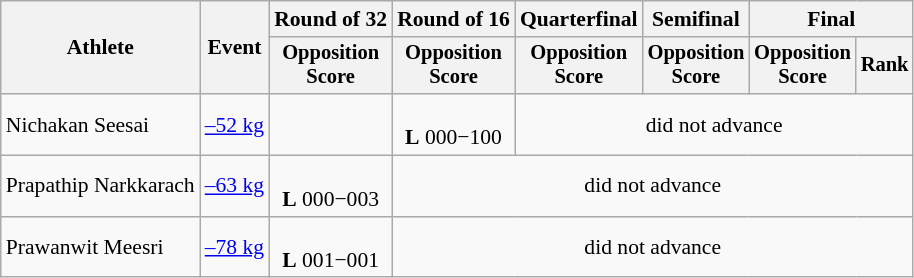<table class=wikitable style=font-size:90%;text-align:center>
<tr>
<th rowspan=2>Athlete</th>
<th rowspan=2>Event</th>
<th>Round of 32</th>
<th>Round of 16</th>
<th>Quarterfinal</th>
<th>Semifinal</th>
<th colspan=2>Final</th>
</tr>
<tr style=font-size:95%>
<th>Opposition<br>Score</th>
<th>Opposition<br>Score</th>
<th>Opposition<br>Score</th>
<th>Opposition<br>Score</th>
<th>Opposition<br>Score</th>
<th>Rank</th>
</tr>
<tr>
<td align=left>Nichakan Seesai</td>
<td align=left><a href='#'>–52 kg</a></td>
<td></td>
<td><br><strong>L</strong> 000−100</td>
<td colspan=4>did not advance</td>
</tr>
<tr>
<td align=left>Prapathip Narkkarach</td>
<td align=left><a href='#'>–63 kg</a></td>
<td><br><strong>L</strong> 000−003</td>
<td colspan=5>did not advance</td>
</tr>
<tr>
<td align=left>Prawanwit Meesri</td>
<td align=left><a href='#'>–78 kg</a></td>
<td><br><strong>L</strong> 001−001</td>
<td colspan=5>did not advance</td>
</tr>
</table>
